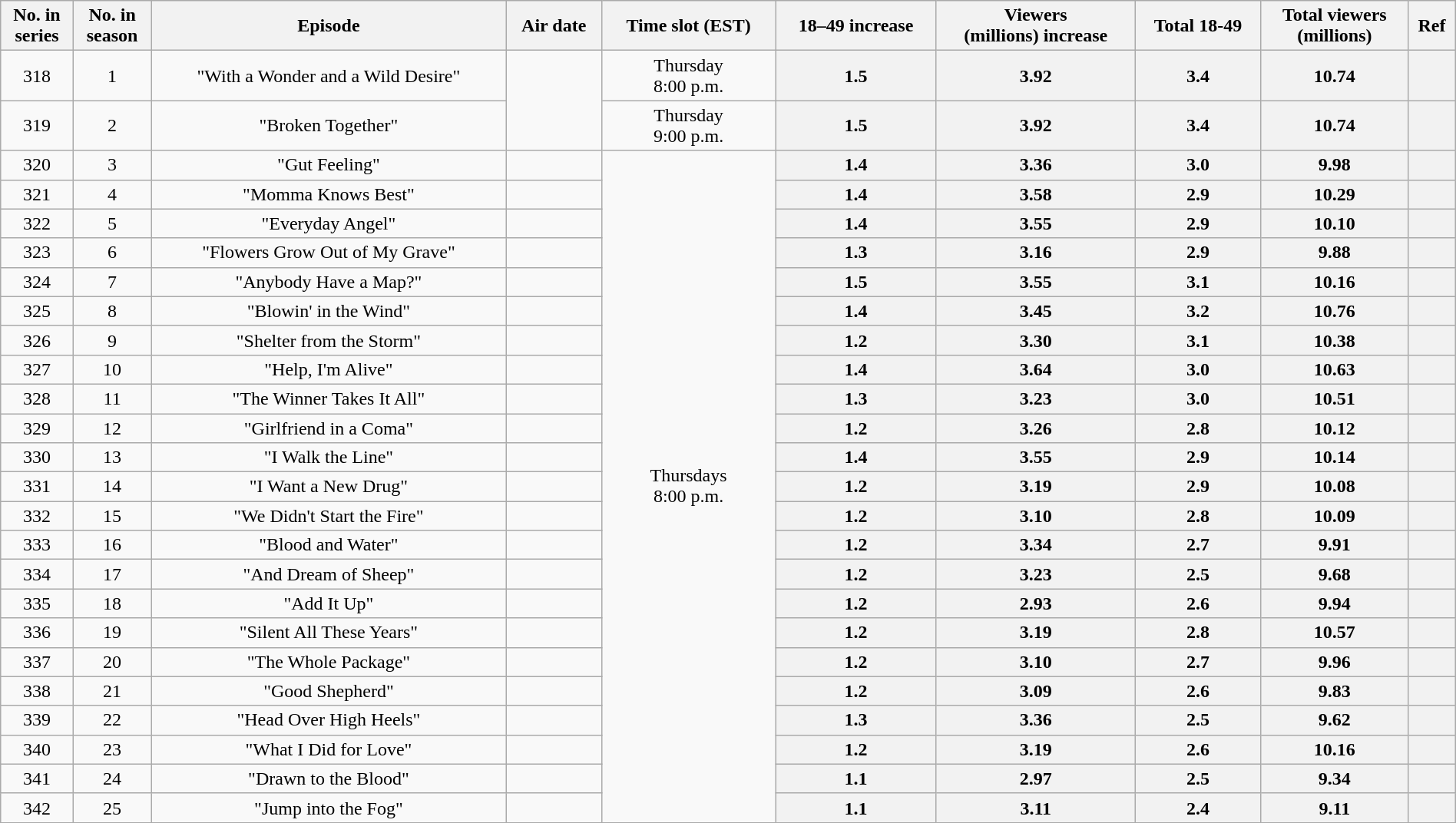<table class="wikitable" style="font-size:100%; text-align:center; width: 100%; margin-left: auto; margin-right: auto;">
<tr>
<th>No. in<br>series</th>
<th>No. in<br>season</th>
<th>Episode</th>
<th>Air date</th>
<th>Time slot (EST)</th>
<th>18–49 increase</th>
<th>Viewers<br>(millions) increase</th>
<th>Total 18-49</th>
<th>Total viewers<br>(millions)</th>
<th>Ref</th>
</tr>
<tr>
<td style="text-align:center">318</td>
<td style="text-align:center">1</td>
<td>"With a Wonder and a Wild Desire"</td>
<td rowspan=2></td>
<td style="text-align:center;">Thursday<br>8:00 p.m.</td>
<th>1.5</th>
<th>3.92</th>
<th>3.4</th>
<th>10.74</th>
<th></th>
</tr>
<tr>
<td style="text-align:center">319</td>
<td style="text-align:center">2</td>
<td>"Broken Together"</td>
<td style="text-align:center">Thursday<br>9:00 p.m.</td>
<th>1.5</th>
<th>3.92</th>
<th>3.4</th>
<th>10.74</th>
<th></th>
</tr>
<tr>
<td style="text-align:center">320</td>
<td style="text-align:center">3</td>
<td>"Gut Feeling"</td>
<td></td>
<td style="text-align:center" rowspan=223>Thursdays<br>8:00 p.m.</td>
<th>1.4</th>
<th>3.36</th>
<th>3.0</th>
<th>9.98</th>
<th></th>
</tr>
<tr>
<td style="text-align:center">321</td>
<td style="text-align:center">4</td>
<td>"Momma Knows Best"</td>
<td></td>
<th>1.4</th>
<th>3.58</th>
<th>2.9</th>
<th>10.29</th>
<th></th>
</tr>
<tr>
<td style="text-align:center">322</td>
<td style="text-align:center">5</td>
<td>"Everyday Angel"</td>
<td></td>
<th>1.4</th>
<th>3.55</th>
<th>2.9</th>
<th>10.10</th>
<th></th>
</tr>
<tr>
<td style="text-align:center">323</td>
<td style="text-align:center">6</td>
<td>"Flowers Grow Out of My Grave"</td>
<td></td>
<th>1.3</th>
<th>3.16</th>
<th>2.9</th>
<th>9.88</th>
<th></th>
</tr>
<tr>
<td style="text-align:center">324</td>
<td style="text-align:center">7</td>
<td>"Anybody Have a Map?"</td>
<td></td>
<th>1.5</th>
<th>3.55</th>
<th>3.1</th>
<th>10.16</th>
<th></th>
</tr>
<tr>
<td style="text-align:center">325</td>
<td style="text-align:center">8</td>
<td>"Blowin' in the Wind"</td>
<td></td>
<th>1.4</th>
<th>3.45</th>
<th>3.2</th>
<th>10.76</th>
<th></th>
</tr>
<tr>
<td style="text-align:center">326</td>
<td style="text-align:center">9</td>
<td>"Shelter from the Storm"</td>
<td></td>
<th>1.2</th>
<th>3.30</th>
<th>3.1</th>
<th>10.38</th>
<th></th>
</tr>
<tr>
<td style="text-align:center">327</td>
<td style="text-align:center">10</td>
<td>"Help, I'm Alive"</td>
<td></td>
<th>1.4</th>
<th>3.64</th>
<th>3.0</th>
<th>10.63</th>
<th></th>
</tr>
<tr>
<td style="text-align:center">328</td>
<td style="text-align:center">11</td>
<td>"The Winner Takes It All"</td>
<td></td>
<th>1.3</th>
<th>3.23</th>
<th>3.0</th>
<th>10.51</th>
<th></th>
</tr>
<tr>
<td style="text-align:center">329</td>
<td style="text-align:center">12</td>
<td>"Girlfriend in a Coma"</td>
<td></td>
<th>1.2</th>
<th>3.26</th>
<th>2.8</th>
<th>10.12</th>
<th></th>
</tr>
<tr>
<td style="text-align:center">330</td>
<td style="text-align:center">13</td>
<td>"I Walk the Line"</td>
<td></td>
<th>1.4</th>
<th>3.55</th>
<th>2.9</th>
<th>10.14</th>
<th></th>
</tr>
<tr>
<td style="text-align:center">331</td>
<td style="text-align:center">14</td>
<td>"I Want a New Drug"</td>
<td></td>
<th>1.2</th>
<th>3.19</th>
<th>2.9</th>
<th>10.08</th>
<th></th>
</tr>
<tr>
<td style="text-align:center">332</td>
<td style="text-align:center">15</td>
<td>"We Didn't Start the Fire"</td>
<td></td>
<th>1.2</th>
<th>3.10</th>
<th>2.8</th>
<th>10.09</th>
<th></th>
</tr>
<tr>
<td style="text-align:center">333</td>
<td style="text-align:center">16</td>
<td>"Blood and Water"</td>
<td></td>
<th>1.2</th>
<th>3.34</th>
<th>2.7</th>
<th>9.91</th>
<th></th>
</tr>
<tr>
<td style="text-align:center">334</td>
<td style="text-align:center">17</td>
<td>"And Dream of Sheep"</td>
<td></td>
<th>1.2</th>
<th>3.23</th>
<th>2.5</th>
<th>9.68</th>
<th></th>
</tr>
<tr>
<td style="text-align:center">335</td>
<td style="text-align:center">18</td>
<td>"Add It Up"</td>
<td></td>
<th>1.2</th>
<th>2.93</th>
<th>2.6</th>
<th>9.94</th>
<th></th>
</tr>
<tr>
<td style="text-align:center">336</td>
<td style="text-align:center">19</td>
<td>"Silent All These Years"</td>
<td></td>
<th>1.2</th>
<th>3.19</th>
<th>2.8</th>
<th>10.57</th>
<th></th>
</tr>
<tr>
<td style="text-align:center">337</td>
<td style="text-align:center">20</td>
<td>"The Whole Package"</td>
<td></td>
<th>1.2</th>
<th>3.10</th>
<th>2.7</th>
<th>9.96</th>
<th></th>
</tr>
<tr>
<td style="text-align:center">338</td>
<td style="text-align:center">21</td>
<td>"Good Shepherd"</td>
<td></td>
<th>1.2</th>
<th>3.09</th>
<th>2.6</th>
<th>9.83</th>
<th></th>
</tr>
<tr>
<td style="text-align:center">339</td>
<td style="text-align:center">22</td>
<td>"Head Over High Heels"</td>
<td></td>
<th>1.3</th>
<th>3.36</th>
<th>2.5</th>
<th>9.62</th>
<th></th>
</tr>
<tr>
<td style="text-align:center">340</td>
<td style="text-align:center">23</td>
<td>"What I Did for Love"</td>
<td></td>
<th>1.2</th>
<th>3.19</th>
<th>2.6</th>
<th>10.16</th>
<th></th>
</tr>
<tr>
<td style="text-align:center">341</td>
<td style="text-align:center">24</td>
<td>"Drawn to the Blood"</td>
<td></td>
<th>1.1</th>
<th>2.97</th>
<th>2.5</th>
<th>9.34</th>
<th></th>
</tr>
<tr>
<td style="text-align:center">342</td>
<td style="text-align:center">25</td>
<td>"Jump into the Fog"</td>
<td></td>
<th>1.1</th>
<th>3.11</th>
<th>2.4</th>
<th>9.11</th>
<th></th>
</tr>
<tr>
</tr>
</table>
